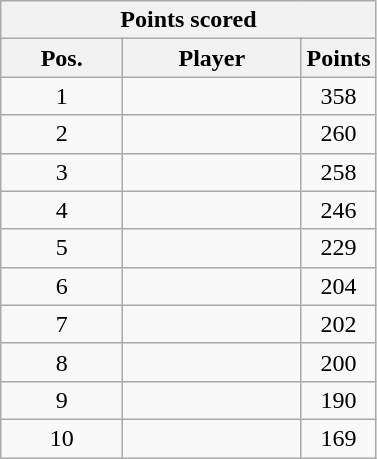<table class="wikitable" style="text-align:center">
<tr bgcolor="#efefef">
<th colspan=4 style="border-right:0px;";>Points scored<br></th>
</tr>
<tr bgcolor="#efefef">
<th>Pos.</th>
<th>Player</th>
<th width=20%>Points</th>
</tr>
<tr>
<td>1</td>
<td align=left></td>
<td>358</td>
</tr>
<tr>
<td>2</td>
<td align=left></td>
<td>260</td>
</tr>
<tr>
<td>3</td>
<td align=left></td>
<td>258</td>
</tr>
<tr>
<td>4</td>
<td align=left></td>
<td>246</td>
</tr>
<tr>
<td>5</td>
<td align=left></td>
<td>229</td>
</tr>
<tr>
<td>6</td>
<td align=left></td>
<td>204</td>
</tr>
<tr>
<td>7</td>
<td align=left></td>
<td>202</td>
</tr>
<tr>
<td>8</td>
<td align=left></td>
<td>200</td>
</tr>
<tr>
<td>9</td>
<td align=left></td>
<td>190</td>
</tr>
<tr>
<td>10</td>
<td align=left></td>
<td>169</td>
</tr>
</table>
